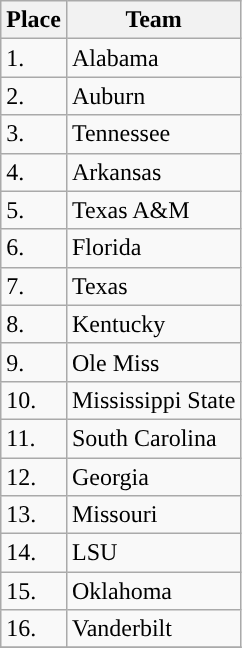<table class="wikitable">
<tr>
<th>Place</th>
<th>Team</th>
</tr>
<tr>
<td>1.</td>
<td>Alabama</td>
</tr>
<tr>
<td>2.</td>
<td>Auburn</td>
</tr>
<tr>
<td>3.</td>
<td>Tennessee</td>
</tr>
<tr>
<td>4.</td>
<td>Arkansas</td>
</tr>
<tr>
<td>5.</td>
<td>Texas A&M</td>
</tr>
<tr>
<td>6.</td>
<td>Florida</td>
</tr>
<tr>
<td>7.</td>
<td>Texas</td>
</tr>
<tr>
<td>8.</td>
<td>Kentucky</td>
</tr>
<tr>
<td>9.</td>
<td>Ole Miss</td>
</tr>
<tr>
<td>10.</td>
<td>Mississippi State</td>
</tr>
<tr>
<td>11.</td>
<td>South Carolina</td>
</tr>
<tr>
<td>12.</td>
<td>Georgia</td>
</tr>
<tr>
<td>13.</td>
<td>Missouri</td>
</tr>
<tr>
<td>14.</td>
<td>LSU</td>
</tr>
<tr>
<td>15.</td>
<td>Oklahoma</td>
</tr>
<tr>
<td>16.</td>
<td>Vanderbilt</td>
</tr>
<tr>
</tr>
</table>
